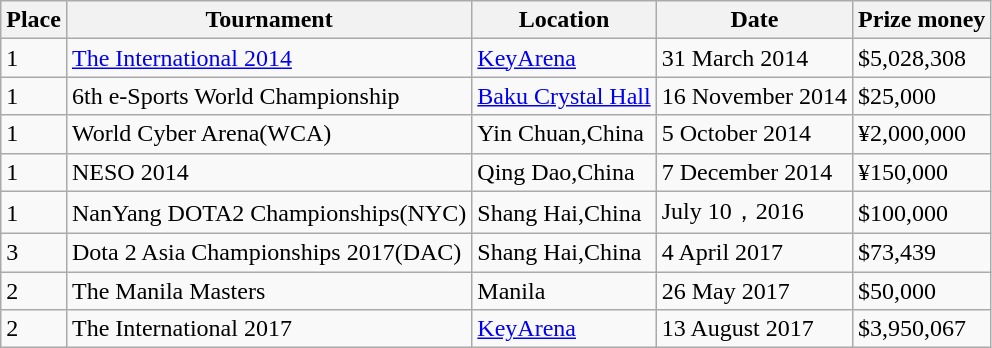<table class="wikitable">
<tr>
<th>Place</th>
<th>Tournament</th>
<th>Location</th>
<th>Date</th>
<th>Prize money</th>
</tr>
<tr>
<td>1</td>
<td><a href='#'>The International 2014</a></td>
<td><a href='#'>KeyArena</a></td>
<td>31 March 2014</td>
<td>$5,028,308</td>
</tr>
<tr>
<td>1</td>
<td>6th e-Sports World Championship</td>
<td><a href='#'>Baku Crystal Hall</a></td>
<td>16 November 2014</td>
<td>$25,000</td>
</tr>
<tr>
<td>1</td>
<td>World Cyber Arena(WCA)</td>
<td>Yin Chuan,China</td>
<td>5 October 2014</td>
<td>¥2,000,000</td>
</tr>
<tr>
<td>1</td>
<td>NESO 2014</td>
<td>Qing Dao,China</td>
<td>7 December 2014</td>
<td>¥150,000</td>
</tr>
<tr>
<td>1</td>
<td>NanYang DOTA2 Championships(NYC)</td>
<td>Shang Hai,China</td>
<td>July 10，2016</td>
<td>$100,000</td>
</tr>
<tr>
<td>3</td>
<td>Dota 2 Asia Championships 2017(DAC)</td>
<td>Shang Hai,China</td>
<td>4 April 2017</td>
<td>$73,439</td>
</tr>
<tr>
<td>2</td>
<td>The Manila Masters</td>
<td>Manila</td>
<td>26 May 2017</td>
<td>$50,000</td>
</tr>
<tr>
<td>2</td>
<td>The International 2017</td>
<td><a href='#'>KeyArena</a></td>
<td>13 August 2017</td>
<td>$3,950,067</td>
</tr>
</table>
